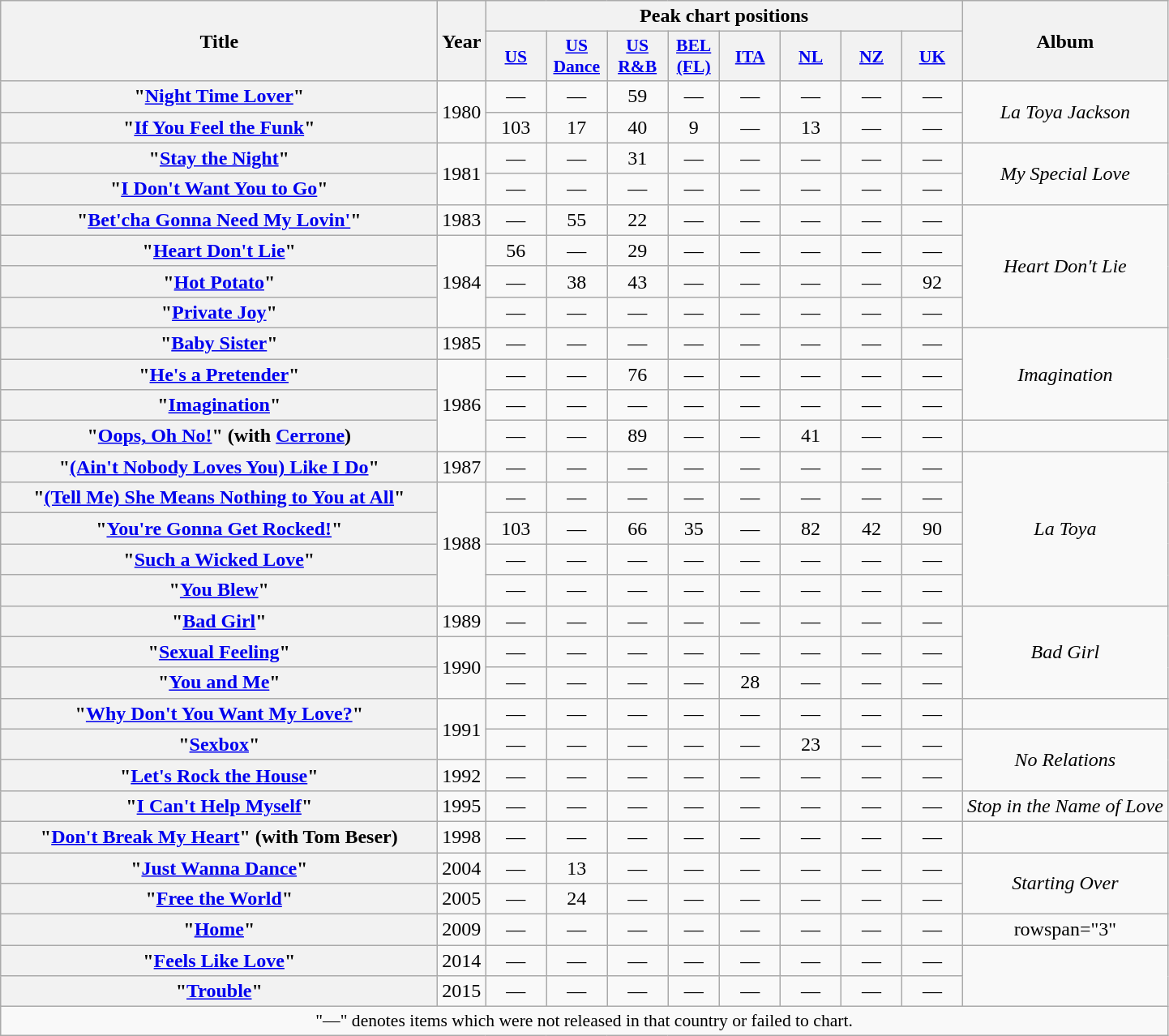<table class="wikitable plainrowheaders" style="text-align:center;">
<tr>
<th scope="col" rowspan="2" style="width:22em;">Title</th>
<th scope="col" rowspan="2">Year</th>
<th scope="col" colspan="8">Peak chart positions</th>
<th scope="col" rowspan="2">Album</th>
</tr>
<tr>
<th scope="col" style="width:3em;font-size:90%;"><a href='#'>US</a><br></th>
<th scope="col" style="width:3em;font-size:90%;"><a href='#'>US Dance</a><br></th>
<th scope="col" style="width:3em;font-size:90%;"><a href='#'>US R&B</a><br></th>
<th scope="col" style="width:2.5em;font-size:90%;"><a href='#'>BEL<br>(FL)</a><br></th>
<th scope="col" style="width:3em;font-size:90%;"><a href='#'>ITA</a><br></th>
<th scope="col" style="width:3em;font-size:90%;"><a href='#'>NL</a><br></th>
<th scope="col" style="width:3em;font-size:90%;"><a href='#'>NZ</a><br></th>
<th scope="col" style="width:3em;font-size:90%;"><a href='#'>UK</a><br></th>
</tr>
<tr>
<th scope="row">"<a href='#'>Night Time Lover</a>"</th>
<td rowspan="2">1980</td>
<td>—</td>
<td>—</td>
<td>59</td>
<td>—</td>
<td>—</td>
<td>—</td>
<td>—</td>
<td>—</td>
<td rowspan="2"><em>La Toya Jackson</em></td>
</tr>
<tr>
<th scope="row">"<a href='#'>If You Feel the Funk</a>"</th>
<td>103</td>
<td>17</td>
<td>40</td>
<td>9</td>
<td>—</td>
<td>13</td>
<td>—</td>
<td>—</td>
</tr>
<tr>
<th scope="row">"<a href='#'>Stay the Night</a>"</th>
<td rowspan="2">1981</td>
<td>—</td>
<td>—</td>
<td>31</td>
<td>—</td>
<td>—</td>
<td>—</td>
<td>—</td>
<td>—</td>
<td rowspan="2"><em>My Special Love</em></td>
</tr>
<tr>
<th scope="row">"<a href='#'>I Don't Want You to Go</a>"</th>
<td>—</td>
<td>—</td>
<td>—</td>
<td>—</td>
<td>—</td>
<td>—</td>
<td>—</td>
<td>—</td>
</tr>
<tr>
<th scope="row">"<a href='#'>Bet'cha Gonna Need My Lovin'</a>"</th>
<td>1983</td>
<td>—</td>
<td>55</td>
<td>22</td>
<td>—</td>
<td>—</td>
<td>—</td>
<td>—</td>
<td>—</td>
<td rowspan="4"><em>Heart Don't Lie</em></td>
</tr>
<tr>
<th scope="row">"<a href='#'>Heart Don't Lie</a>"</th>
<td rowspan="3">1984</td>
<td>56</td>
<td>—</td>
<td>29</td>
<td>—</td>
<td>—</td>
<td>—</td>
<td>—</td>
<td>—</td>
</tr>
<tr>
<th scope="row">"<a href='#'>Hot Potato</a>"</th>
<td>—</td>
<td>38</td>
<td>43</td>
<td>—</td>
<td>—</td>
<td>—</td>
<td>—</td>
<td>92</td>
</tr>
<tr>
<th scope="row">"<a href='#'>Private Joy</a>"</th>
<td>—</td>
<td>—</td>
<td>—</td>
<td>—</td>
<td>—</td>
<td>—</td>
<td>—</td>
<td>—</td>
</tr>
<tr>
<th scope="row">"<a href='#'>Baby Sister</a>"</th>
<td>1985</td>
<td>—</td>
<td>—</td>
<td>—</td>
<td>—</td>
<td>—</td>
<td>—</td>
<td>—</td>
<td>—</td>
<td rowspan="3"><em>Imagination</em></td>
</tr>
<tr>
<th scope="row">"<a href='#'>He's a Pretender</a>"</th>
<td rowspan="3">1986</td>
<td>—</td>
<td>—</td>
<td>76</td>
<td>—</td>
<td>—</td>
<td>—</td>
<td>—</td>
<td>—</td>
</tr>
<tr>
<th scope="row">"<a href='#'>Imagination</a>"</th>
<td>—</td>
<td>—</td>
<td>—</td>
<td>—</td>
<td>—</td>
<td>—</td>
<td>—</td>
<td>—</td>
</tr>
<tr>
<th scope="row">"<a href='#'>Oops, Oh No!</a>" <span>(with <a href='#'>Cerrone</a>)</span></th>
<td>—</td>
<td>—</td>
<td>89</td>
<td>—</td>
<td>—</td>
<td>41</td>
<td>—</td>
<td>—</td>
<td></td>
</tr>
<tr>
<th scope="row">"<a href='#'>(Ain't Nobody Loves You) Like I Do</a>"</th>
<td>1987</td>
<td>—</td>
<td>—</td>
<td>—</td>
<td>—</td>
<td>—</td>
<td>—</td>
<td>—</td>
<td>—</td>
<td rowspan="5"><em>La Toya</em></td>
</tr>
<tr>
<th scope="row">"<a href='#'>(Tell Me) She Means Nothing to You at All</a>"</th>
<td rowspan="4">1988</td>
<td>—</td>
<td>—</td>
<td>—</td>
<td>—</td>
<td>—</td>
<td>—</td>
<td>—</td>
<td>—</td>
</tr>
<tr>
<th scope="row">"<a href='#'>You're Gonna Get Rocked!</a>"</th>
<td>103</td>
<td>—</td>
<td>66</td>
<td>35</td>
<td>—</td>
<td>82</td>
<td>42</td>
<td>90</td>
</tr>
<tr>
<th scope="row">"<a href='#'>Such a Wicked Love</a>"</th>
<td>—</td>
<td>—</td>
<td>—</td>
<td>—</td>
<td>—</td>
<td>—</td>
<td>—</td>
<td>—</td>
</tr>
<tr>
<th scope="row">"<a href='#'>You Blew</a>"</th>
<td>—</td>
<td>—</td>
<td>—</td>
<td>—</td>
<td>—</td>
<td>—</td>
<td>—</td>
<td>—</td>
</tr>
<tr>
<th scope="row">"<a href='#'>Bad Girl</a>"</th>
<td>1989</td>
<td>—</td>
<td>—</td>
<td>—</td>
<td>—</td>
<td>—</td>
<td>—</td>
<td>—</td>
<td>—</td>
<td rowspan="3"><em>Bad Girl</em></td>
</tr>
<tr>
<th scope="row">"<a href='#'>Sexual Feeling</a>"</th>
<td rowspan="2">1990</td>
<td>—</td>
<td>—</td>
<td>—</td>
<td>—</td>
<td>—</td>
<td>—</td>
<td>—</td>
<td>—</td>
</tr>
<tr>
<th scope="row">"<a href='#'>You and Me</a>"</th>
<td>—</td>
<td>—</td>
<td>—</td>
<td>—</td>
<td>28</td>
<td>—</td>
<td>—</td>
<td>—</td>
</tr>
<tr>
<th scope="row">"<a href='#'>Why Don't You Want My Love?</a>"</th>
<td rowspan="2">1991</td>
<td>—</td>
<td>—</td>
<td>—</td>
<td>—</td>
<td>—</td>
<td>—</td>
<td>—</td>
<td>—</td>
<td></td>
</tr>
<tr>
<th scope="row">"<a href='#'>Sexbox</a>"</th>
<td>—</td>
<td>—</td>
<td>—</td>
<td>—</td>
<td>—</td>
<td>23</td>
<td>—</td>
<td>—</td>
<td rowspan="2"><em>No Relations</em></td>
</tr>
<tr>
<th scope="row">"<a href='#'>Let's Rock the House</a>"</th>
<td>1992</td>
<td>—</td>
<td>—</td>
<td>—</td>
<td>—</td>
<td>—</td>
<td>—</td>
<td>—</td>
<td>—</td>
</tr>
<tr>
<th scope="row">"<a href='#'>I Can't Help Myself</a>"</th>
<td>1995</td>
<td>—</td>
<td>—</td>
<td>—</td>
<td>—</td>
<td>—</td>
<td>—</td>
<td>—</td>
<td>—</td>
<td><em>Stop in the Name of Love</em></td>
</tr>
<tr>
<th scope="row">"<a href='#'>Don't Break My Heart</a>" <span>(with Tom Beser)</span></th>
<td>1998</td>
<td>—</td>
<td>—</td>
<td>—</td>
<td>—</td>
<td>—</td>
<td>—</td>
<td>—</td>
<td>—</td>
<td></td>
</tr>
<tr>
<th scope="row">"<a href='#'>Just Wanna Dance</a>"</th>
<td>2004</td>
<td>—</td>
<td>13</td>
<td>—</td>
<td>—</td>
<td>—</td>
<td>—</td>
<td>—</td>
<td>—</td>
<td rowspan="2"><em>Starting Over</em></td>
</tr>
<tr>
<th scope="row">"<a href='#'>Free the World</a>"</th>
<td>2005</td>
<td>—</td>
<td>24</td>
<td>—</td>
<td>—</td>
<td>—</td>
<td>—</td>
<td>—</td>
<td>—</td>
</tr>
<tr>
<th scope="row">"<a href='#'>Home</a>"</th>
<td>2009</td>
<td>—</td>
<td>—</td>
<td>—</td>
<td>—</td>
<td>—</td>
<td>—</td>
<td>—</td>
<td>—</td>
<td>rowspan="3" </td>
</tr>
<tr>
<th scope="row">"<a href='#'>Feels Like Love</a>"</th>
<td>2014</td>
<td>—</td>
<td>—</td>
<td>—</td>
<td>—</td>
<td>—</td>
<td>—</td>
<td>—</td>
<td>—</td>
</tr>
<tr>
<th scope="row">"<a href='#'>Trouble</a>"</th>
<td>2015</td>
<td>—</td>
<td>—</td>
<td>—</td>
<td>—</td>
<td>—</td>
<td>—</td>
<td>—</td>
<td>—</td>
</tr>
<tr>
<td colspan="14" style="font-size:90%">"—" denotes items which were not released in that country or failed to chart.</td>
</tr>
</table>
